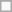<table class="wikitable" style="float:right;">
<tr>
</tr>
<tr>
<td></td>
</tr>
</table>
